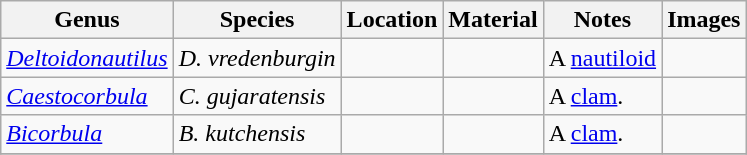<table class="wikitable" align="center">
<tr>
<th>Genus</th>
<th>Species</th>
<th>Location</th>
<th>Material</th>
<th>Notes</th>
<th>Images</th>
</tr>
<tr>
<td><em><a href='#'>Deltoidonautilus</a></em></td>
<td><em>D. vredenburgin</em></td>
<td></td>
<td></td>
<td>A <a href='#'>nautiloid</a></td>
<td></td>
</tr>
<tr>
<td><em><a href='#'>Caestocorbula</a></em></td>
<td><em>C. gujaratensis</em></td>
<td></td>
<td></td>
<td>A <a href='#'>clam</a>.</td>
<td></td>
</tr>
<tr>
<td><em><a href='#'>Bicorbula</a></em></td>
<td><em>B. kutchensis</em></td>
<td></td>
<td></td>
<td>A <a href='#'>clam</a>.</td>
<td></td>
</tr>
<tr>
</tr>
</table>
